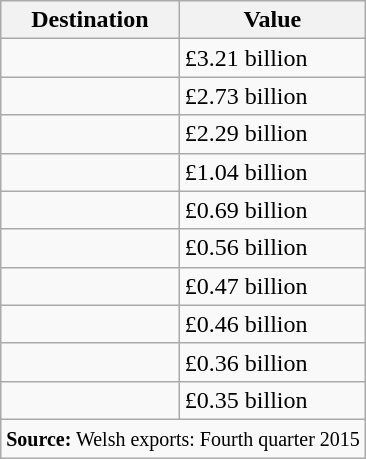<table class="wikitable" style="margin:1em auto;">
<tr>
<th>Destination</th>
<th>Value</th>
</tr>
<tr>
<td></td>
<td>£3.21 billion</td>
</tr>
<tr>
<td></td>
<td>£2.73 billion</td>
</tr>
<tr>
<td></td>
<td>£2.29 billion</td>
</tr>
<tr>
<td></td>
<td>£1.04 billion</td>
</tr>
<tr>
<td></td>
<td>£0.69 billion</td>
</tr>
<tr>
<td></td>
<td>£0.56 billion</td>
</tr>
<tr>
<td></td>
<td>£0.47 billion</td>
</tr>
<tr>
<td></td>
<td>£0.46 billion</td>
</tr>
<tr>
<td></td>
<td>£0.36 billion</td>
</tr>
<tr>
<td></td>
<td>£0.35 billion</td>
</tr>
<tr>
<td colspan="8" style="text-align: left;"><small><strong>Source:</strong> Welsh exports: Fourth quarter 2015</small></td>
</tr>
</table>
